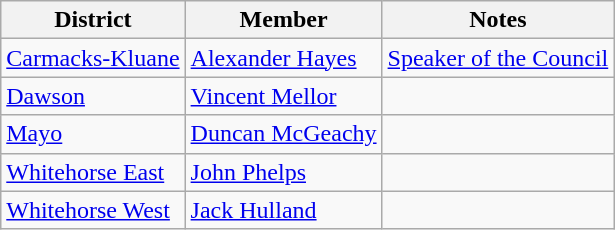<table class=wikitable>
<tr>
<th>District</th>
<th>Member</th>
<th>Notes</th>
</tr>
<tr>
<td><a href='#'>Carmacks-Kluane</a></td>
<td><a href='#'>Alexander Hayes</a></td>
<td><a href='#'>Speaker of the Council</a></td>
</tr>
<tr>
<td><a href='#'>Dawson</a></td>
<td><a href='#'>Vincent Mellor</a></td>
<td></td>
</tr>
<tr>
<td><a href='#'>Mayo</a></td>
<td><a href='#'>Duncan McGeachy</a></td>
<td></td>
</tr>
<tr>
<td><a href='#'>Whitehorse East</a></td>
<td><a href='#'>John Phelps</a></td>
<td></td>
</tr>
<tr>
<td><a href='#'>Whitehorse West</a></td>
<td><a href='#'>Jack Hulland</a></td>
<td></td>
</tr>
</table>
